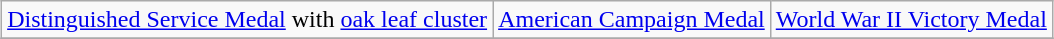<table class="wikitable" style="margin:1em auto; text-align:center;">
<tr>
<td><a href='#'>Distinguished Service Medal</a> with <a href='#'>oak leaf cluster</a></td>
<td><a href='#'>American Campaign Medal</a></td>
<td><a href='#'>World War II Victory Medal</a></td>
</tr>
<tr>
</tr>
</table>
